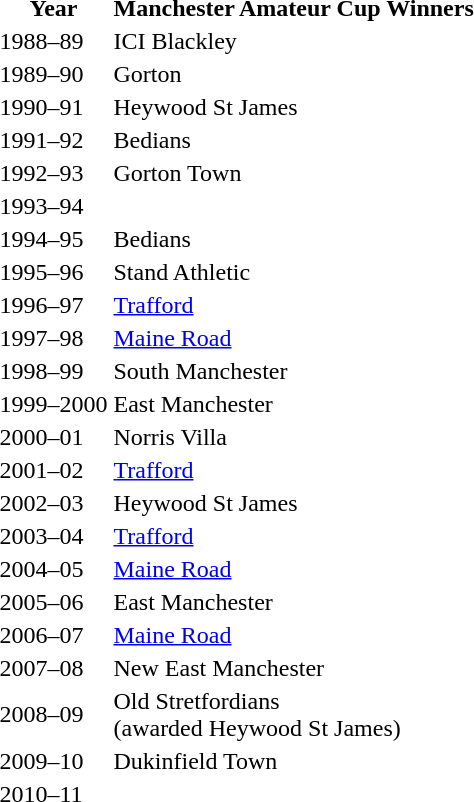<table>
<tr>
<th>Year</th>
<th>Manchester Amateur Cup Winners</th>
</tr>
<tr>
<td>1988–89</td>
<td>ICI Blackley</td>
</tr>
<tr>
<td>1989–90</td>
<td>Gorton</td>
</tr>
<tr>
<td>1990–91</td>
<td>Heywood St James</td>
</tr>
<tr>
<td>1991–92</td>
<td>Bedians</td>
</tr>
<tr>
<td>1992–93</td>
<td>Gorton Town</td>
</tr>
<tr>
<td>1993–94</td>
<td></td>
</tr>
<tr>
<td>1994–95</td>
<td>Bedians</td>
</tr>
<tr>
<td>1995–96</td>
<td>Stand Athletic</td>
</tr>
<tr>
<td>1996–97</td>
<td><a href='#'>Trafford</a></td>
</tr>
<tr>
<td>1997–98</td>
<td><a href='#'>Maine Road</a></td>
</tr>
<tr>
<td>1998–99</td>
<td>South Manchester</td>
</tr>
<tr>
<td>1999–2000</td>
<td>East Manchester</td>
</tr>
<tr>
<td>2000–01</td>
<td>Norris Villa</td>
</tr>
<tr>
<td>2001–02</td>
<td><a href='#'>Trafford</a></td>
</tr>
<tr>
<td>2002–03</td>
<td>Heywood St James</td>
</tr>
<tr>
<td>2003–04</td>
<td><a href='#'>Trafford</a></td>
</tr>
<tr>
<td>2004–05</td>
<td><a href='#'>Maine Road</a></td>
</tr>
<tr>
<td>2005–06</td>
<td>East Manchester</td>
</tr>
<tr>
<td>2006–07</td>
<td><a href='#'>Maine Road</a></td>
</tr>
<tr>
<td>2007–08</td>
<td>New East Manchester</td>
</tr>
<tr>
<td>2008–09</td>
<td>Old Stretfordians<br>(awarded Heywood St James)</td>
</tr>
<tr>
<td>2009–10</td>
<td>Dukinfield Town</td>
</tr>
<tr>
<td>2010–11</td>
<td></td>
</tr>
</table>
